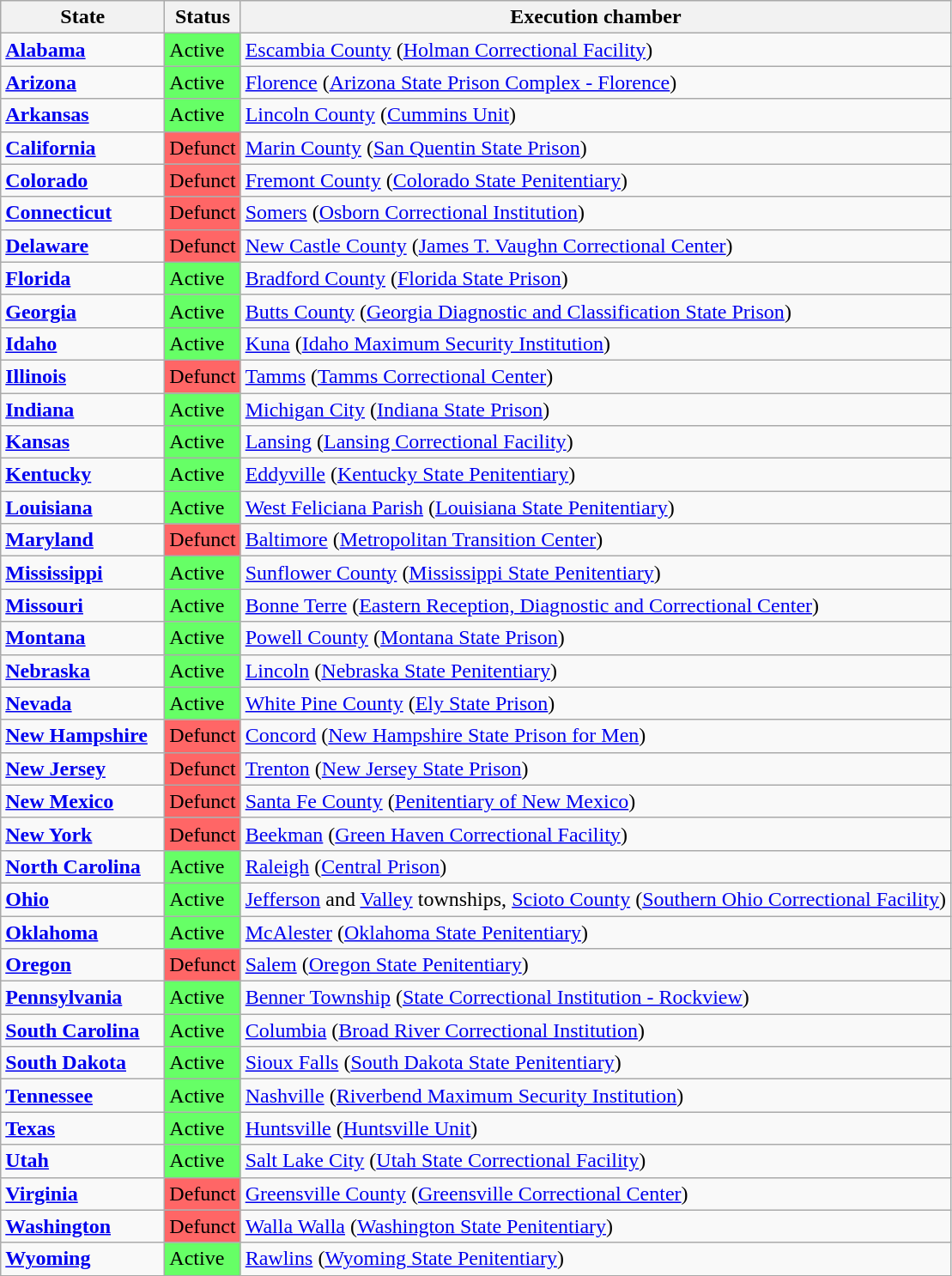<table class="wikitable">
<tr>
<th width=120px><strong>State</strong></th>
<th>Status</th>
<th>Execution chamber</th>
</tr>
<tr>
<td><strong><a href='#'>Alabama</a></strong></td>
<td style="background-color:#66FF66">Active</td>
<td><a href='#'>Escambia County</a> (<a href='#'>Holman Correctional Facility</a>)</td>
</tr>
<tr --->
<td><strong><a href='#'>Arizona</a></strong></td>
<td style="background-color:#66FF66">Active</td>
<td><a href='#'>Florence</a> (<a href='#'>Arizona State Prison Complex - Florence</a>)</td>
</tr>
<tr --->
<td><strong><a href='#'>Arkansas</a></strong></td>
<td style="background-color:#66FF66">Active</td>
<td><a href='#'>Lincoln County</a> (<a href='#'>Cummins Unit</a>)</td>
</tr>
<tr --->
<td><strong><a href='#'>California</a></strong></td>
<td style="background-color:#FF6666">Defunct</td>
<td><a href='#'>Marin County</a> (<a href='#'>San Quentin State Prison</a>)</td>
</tr>
<tr --->
<td><strong><a href='#'>Colorado</a></strong></td>
<td style="background-color:#FF6666">Defunct</td>
<td><a href='#'>Fremont County</a> (<a href='#'>Colorado State Penitentiary</a>)</td>
</tr>
<tr --->
<td><strong><a href='#'>Connecticut</a></strong></td>
<td style="background-color:#FF6666">Defunct</td>
<td><a href='#'>Somers</a> (<a href='#'>Osborn Correctional Institution</a>)</td>
</tr>
<tr --->
<td><strong><a href='#'>Delaware</a></strong></td>
<td style="background-color:#FF6666">Defunct</td>
<td><a href='#'>New Castle County</a> (<a href='#'>James T. Vaughn Correctional Center</a>)</td>
</tr>
<tr --->
<td><strong><a href='#'>Florida</a></strong></td>
<td style="background-color:#66FF66">Active</td>
<td><a href='#'>Bradford County</a> (<a href='#'>Florida State Prison</a>)</td>
</tr>
<tr --->
<td><strong><a href='#'>Georgia</a></strong></td>
<td style="background-color:#66FF66">Active</td>
<td><a href='#'>Butts County</a> (<a href='#'>Georgia Diagnostic and Classification State Prison</a>)</td>
</tr>
<tr --->
<td><strong><a href='#'>Idaho</a></strong></td>
<td style="background-color:#66FF66">Active</td>
<td><a href='#'>Kuna</a> (<a href='#'>Idaho Maximum Security Institution</a>)</td>
</tr>
<tr --->
<td><strong><a href='#'>Illinois</a></strong></td>
<td style="background-color:#FF6666">Defunct</td>
<td><a href='#'>Tamms</a> (<a href='#'>Tamms Correctional Center</a>)</td>
</tr>
<tr --->
<td><strong><a href='#'>Indiana</a></strong></td>
<td style="background-color:#66FF66">Active</td>
<td><a href='#'>Michigan City</a> (<a href='#'>Indiana State Prison</a>)</td>
</tr>
<tr --->
<td><strong><a href='#'>Kansas</a></strong></td>
<td style="background-color:#66FF66">Active</td>
<td><a href='#'>Lansing</a> (<a href='#'>Lansing Correctional Facility</a>)</td>
</tr>
<tr --->
<td><strong><a href='#'>Kentucky</a></strong></td>
<td style="background-color:#66FF66">Active</td>
<td><a href='#'>Eddyville</a> (<a href='#'>Kentucky State Penitentiary</a>)</td>
</tr>
<tr --->
<td><strong><a href='#'>Louisiana</a></strong></td>
<td style="background-color:#66FF66">Active</td>
<td><a href='#'>West Feliciana Parish</a> (<a href='#'>Louisiana State Penitentiary</a>)</td>
</tr>
<tr --->
<td><strong><a href='#'>Maryland</a></strong></td>
<td style="background-color:#FF6666">Defunct</td>
<td><a href='#'>Baltimore</a> (<a href='#'>Metropolitan Transition Center</a>)</td>
</tr>
<tr --->
<td><strong><a href='#'>Mississippi</a></strong></td>
<td style="background-color:#66FF66">Active</td>
<td><a href='#'>Sunflower County</a> (<a href='#'>Mississippi State Penitentiary</a>)</td>
</tr>
<tr --->
<td><strong><a href='#'>Missouri</a></strong></td>
<td style="background-color:#66FF66">Active</td>
<td><a href='#'>Bonne Terre</a> (<a href='#'>Eastern Reception, Diagnostic and Correctional Center</a>)</td>
</tr>
<tr --->
<td><strong><a href='#'>Montana</a></strong></td>
<td style="background-color:#66FF66">Active</td>
<td><a href='#'>Powell County</a> (<a href='#'>Montana State Prison</a>)</td>
</tr>
<tr --->
<td><strong><a href='#'>Nebraska</a></strong></td>
<td style="background-color:#66FF66">Active</td>
<td><a href='#'>Lincoln</a> (<a href='#'>Nebraska State Penitentiary</a>)</td>
</tr>
<tr --->
<td><strong><a href='#'>Nevada</a></strong></td>
<td style="background-color:#66FF66">Active</td>
<td><a href='#'>White Pine County</a> (<a href='#'>Ely State Prison</a>)</td>
</tr>
<tr --->
<td><strong><a href='#'>New Hampshire</a></strong></td>
<td style="background-color:#FF6666">Defunct</td>
<td><a href='#'>Concord</a> (<a href='#'>New Hampshire State Prison for Men</a>)</td>
</tr>
<tr --->
<td><strong><a href='#'>New Jersey</a></strong></td>
<td style="background-color:#FF6666">Defunct</td>
<td><a href='#'>Trenton</a> (<a href='#'>New Jersey State Prison</a>)</td>
</tr>
<tr --->
<td><strong><a href='#'>New Mexico</a></strong></td>
<td style="background-color:#FF6666">Defunct</td>
<td><a href='#'>Santa Fe County</a> (<a href='#'>Penitentiary of New Mexico</a>)</td>
</tr>
<tr --->
<td><strong><a href='#'>New York</a></strong></td>
<td style="background-color:#FF6666">Defunct</td>
<td><a href='#'>Beekman</a> (<a href='#'>Green Haven Correctional Facility</a>)</td>
</tr>
<tr --->
<td><strong><a href='#'>North Carolina</a></strong></td>
<td style="background-color:#66FF66">Active</td>
<td><a href='#'>Raleigh</a> (<a href='#'>Central Prison</a>)</td>
</tr>
<tr --->
<td><strong><a href='#'>Ohio</a></strong></td>
<td style="background-color:#66FF66">Active</td>
<td><a href='#'>Jefferson</a> and <a href='#'>Valley</a> townships, <a href='#'>Scioto County</a> (<a href='#'>Southern Ohio Correctional Facility</a>)</td>
</tr>
<tr --->
<td><strong><a href='#'>Oklahoma</a></strong></td>
<td style="background-color:#66FF66">Active</td>
<td><a href='#'>McAlester</a> (<a href='#'>Oklahoma State Penitentiary</a>)</td>
</tr>
<tr --->
<td><strong><a href='#'>Oregon</a></strong></td>
<td style="background-color:#FF6666">Defunct</td>
<td><a href='#'>Salem</a> (<a href='#'>Oregon State Penitentiary</a>)</td>
</tr>
<tr --->
<td><strong><a href='#'>Pennsylvania</a></strong></td>
<td style="background-color:#66FF66">Active</td>
<td><a href='#'>Benner Township</a> (<a href='#'>State Correctional Institution - Rockview</a>)</td>
</tr>
<tr --->
<td><strong><a href='#'>South Carolina</a></strong></td>
<td style="background-color:#66FF66">Active</td>
<td><a href='#'>Columbia</a> (<a href='#'>Broad River Correctional Institution</a>)</td>
</tr>
<tr --->
<td><strong><a href='#'>South Dakota</a></strong></td>
<td style="background-color:#66FF66">Active</td>
<td><a href='#'>Sioux Falls</a> (<a href='#'>South Dakota State Penitentiary</a>)</td>
</tr>
<tr --->
<td><strong><a href='#'>Tennessee</a></strong></td>
<td style="background-color:#66FF66">Active</td>
<td><a href='#'>Nashville</a> (<a href='#'>Riverbend Maximum Security Institution</a>)</td>
</tr>
<tr>
<td><strong><a href='#'>Texas</a></strong></td>
<td style="background-color:#66FF66">Active</td>
<td><a href='#'>Huntsville</a> (<a href='#'>Huntsville Unit</a>)</td>
</tr>
<tr --->
<td><strong><a href='#'>Utah</a></strong></td>
<td style="background-color:#66FF66">Active</td>
<td><a href='#'>Salt Lake City</a> (<a href='#'>Utah State Correctional Facility</a>)</td>
</tr>
<tr --->
<td><strong><a href='#'>Virginia</a></strong></td>
<td style="background-color:#FF6666">Defunct</td>
<td><a href='#'>Greensville County</a> (<a href='#'>Greensville Correctional Center</a>)</td>
</tr>
<tr --->
<td><strong><a href='#'>Washington</a></strong></td>
<td style="background-color:#FF6666">Defunct</td>
<td><a href='#'>Walla Walla</a> (<a href='#'>Washington State Penitentiary</a>)</td>
</tr>
<tr --->
<td><strong><a href='#'>Wyoming</a></strong></td>
<td style="background-color:#66FF66">Active</td>
<td><a href='#'>Rawlins</a> (<a href='#'>Wyoming State Penitentiary</a>)</td>
</tr>
</table>
